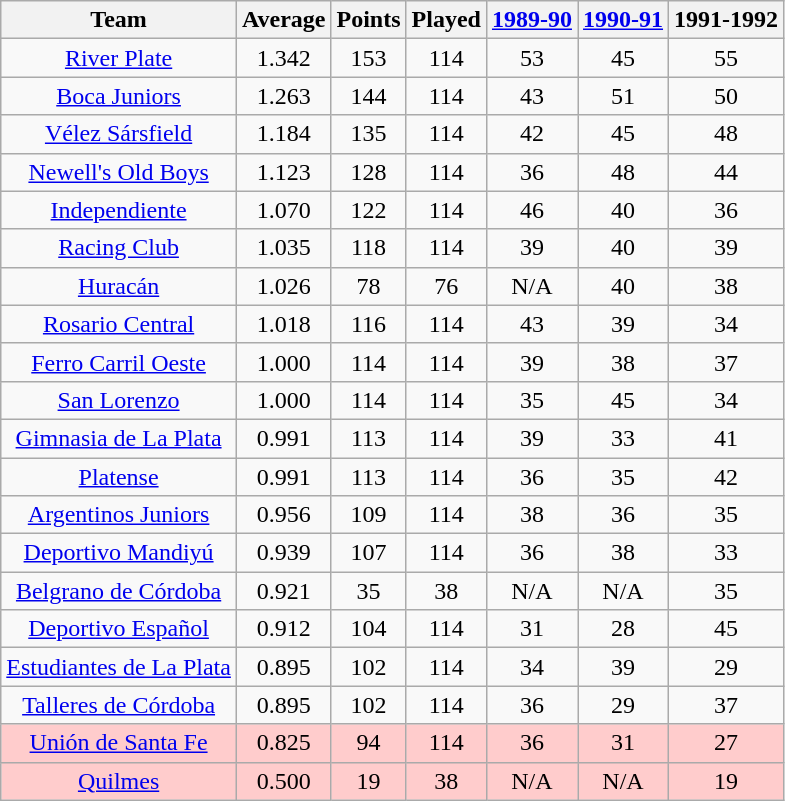<table class="wikitable" style="text-align:center">
<tr>
<th>Team</th>
<th>Average</th>
<th>Points</th>
<th>Played</th>
<th><a href='#'>1989-90</a></th>
<th><a href='#'>1990-91</a></th>
<th>1991-1992</th>
</tr>
<tr>
<td><a href='#'>River Plate</a></td>
<td>1.342</td>
<td>153</td>
<td>114</td>
<td>53</td>
<td>45</td>
<td>55</td>
</tr>
<tr>
<td><a href='#'>Boca Juniors</a></td>
<td>1.263</td>
<td>144</td>
<td>114</td>
<td>43</td>
<td>51</td>
<td>50</td>
</tr>
<tr>
<td><a href='#'>Vélez Sársfield</a></td>
<td>1.184</td>
<td>135</td>
<td>114</td>
<td>42</td>
<td>45</td>
<td>48</td>
</tr>
<tr>
<td><a href='#'>Newell's Old Boys</a></td>
<td>1.123</td>
<td>128</td>
<td>114</td>
<td>36</td>
<td>48</td>
<td>44</td>
</tr>
<tr>
<td><a href='#'>Independiente</a></td>
<td>1.070</td>
<td>122</td>
<td>114</td>
<td>46</td>
<td>40</td>
<td>36</td>
</tr>
<tr>
<td><a href='#'>Racing Club</a></td>
<td>1.035</td>
<td>118</td>
<td>114</td>
<td>39</td>
<td>40</td>
<td>39</td>
</tr>
<tr>
<td><a href='#'>Huracán</a></td>
<td>1.026</td>
<td>78</td>
<td>76</td>
<td>N/A</td>
<td>40</td>
<td>38</td>
</tr>
<tr>
<td><a href='#'>Rosario Central</a></td>
<td>1.018</td>
<td>116</td>
<td>114</td>
<td>43</td>
<td>39</td>
<td>34</td>
</tr>
<tr>
<td><a href='#'>Ferro Carril Oeste</a></td>
<td>1.000</td>
<td>114</td>
<td>114</td>
<td>39</td>
<td>38</td>
<td>37</td>
</tr>
<tr>
<td><a href='#'>San Lorenzo</a></td>
<td>1.000</td>
<td>114</td>
<td>114</td>
<td>35</td>
<td>45</td>
<td>34</td>
</tr>
<tr>
<td><a href='#'>Gimnasia de La Plata</a></td>
<td>0.991</td>
<td>113</td>
<td>114</td>
<td>39</td>
<td>33</td>
<td>41</td>
</tr>
<tr>
<td><a href='#'>Platense</a></td>
<td>0.991</td>
<td>113</td>
<td>114</td>
<td>36</td>
<td>35</td>
<td>42</td>
</tr>
<tr>
<td><a href='#'>Argentinos Juniors</a></td>
<td>0.956</td>
<td>109</td>
<td>114</td>
<td>38</td>
<td>36</td>
<td>35</td>
</tr>
<tr>
<td><a href='#'>Deportivo Mandiyú</a></td>
<td>0.939</td>
<td>107</td>
<td>114</td>
<td>36</td>
<td>38</td>
<td>33</td>
</tr>
<tr>
<td><a href='#'>Belgrano de Córdoba</a></td>
<td>0.921</td>
<td>35</td>
<td>38</td>
<td>N/A</td>
<td>N/A</td>
<td>35</td>
</tr>
<tr>
<td><a href='#'>Deportivo Español</a></td>
<td>0.912</td>
<td>104</td>
<td>114</td>
<td>31</td>
<td>28</td>
<td>45</td>
</tr>
<tr>
<td><a href='#'>Estudiantes de La Plata</a></td>
<td>0.895</td>
<td>102</td>
<td>114</td>
<td>34</td>
<td>39</td>
<td>29</td>
</tr>
<tr>
<td><a href='#'>Talleres de Córdoba</a></td>
<td>0.895</td>
<td>102</td>
<td>114</td>
<td>36</td>
<td>29</td>
<td>37</td>
</tr>
<tr bgcolor="FFCCCC">
<td><a href='#'>Unión de Santa Fe</a></td>
<td>0.825</td>
<td>94</td>
<td>114</td>
<td>36</td>
<td>31</td>
<td>27</td>
</tr>
<tr bgcolor="FFCCCC">
<td><a href='#'>Quilmes</a></td>
<td>0.500</td>
<td>19</td>
<td>38</td>
<td>N/A</td>
<td>N/A</td>
<td>19</td>
</tr>
</table>
